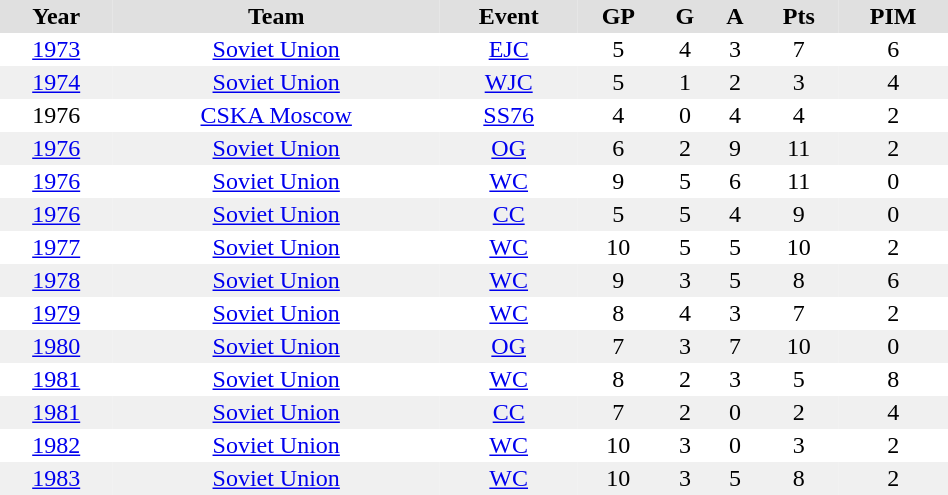<table BORDER="0" CELLPADDING="2" CELLSPACING="0" width="50%" style="text-align:center">
<tr bgcolor="#e0e0e0">
<th>Year</th>
<th>Team</th>
<th>Event</th>
<th>GP</th>
<th>G</th>
<th>A</th>
<th>Pts</th>
<th>PIM</th>
</tr>
<tr>
<td><a href='#'>1973</a></td>
<td><a href='#'>Soviet Union</a></td>
<td><a href='#'>EJC</a></td>
<td>5</td>
<td>4</td>
<td>3</td>
<td>7</td>
<td>6</td>
</tr>
<tr bgcolor="#f0f0f0">
<td><a href='#'>1974</a></td>
<td><a href='#'>Soviet Union</a></td>
<td><a href='#'>WJC</a></td>
<td>5</td>
<td>1</td>
<td>2</td>
<td>3</td>
<td>4</td>
</tr>
<tr>
<td>1976</td>
<td><a href='#'>CSKA Moscow</a></td>
<td><a href='#'>SS76</a></td>
<td>4</td>
<td>0</td>
<td>4</td>
<td>4</td>
<td>2</td>
</tr>
<tr bgcolor="#f0f0f0">
<td><a href='#'>1976</a></td>
<td><a href='#'>Soviet Union</a></td>
<td><a href='#'>OG</a></td>
<td>6</td>
<td>2</td>
<td>9</td>
<td>11</td>
<td>2</td>
</tr>
<tr>
<td><a href='#'>1976</a></td>
<td><a href='#'>Soviet Union</a></td>
<td><a href='#'>WC</a></td>
<td>9</td>
<td>5</td>
<td>6</td>
<td>11</td>
<td>0</td>
</tr>
<tr bgcolor="#f0f0f0">
<td><a href='#'>1976</a></td>
<td><a href='#'>Soviet Union</a></td>
<td><a href='#'>CC</a></td>
<td>5</td>
<td>5</td>
<td>4</td>
<td>9</td>
<td>0</td>
</tr>
<tr>
<td><a href='#'>1977</a></td>
<td><a href='#'>Soviet Union</a></td>
<td><a href='#'>WC</a></td>
<td>10</td>
<td>5</td>
<td>5</td>
<td>10</td>
<td>2</td>
</tr>
<tr bgcolor="#f0f0f0">
<td><a href='#'>1978</a></td>
<td><a href='#'>Soviet Union</a></td>
<td><a href='#'>WC</a></td>
<td>9</td>
<td>3</td>
<td>5</td>
<td>8</td>
<td>6</td>
</tr>
<tr>
<td><a href='#'>1979</a></td>
<td><a href='#'>Soviet Union</a></td>
<td><a href='#'>WC</a></td>
<td>8</td>
<td>4</td>
<td>3</td>
<td>7</td>
<td>2</td>
</tr>
<tr bgcolor="#f0f0f0">
<td><a href='#'>1980</a></td>
<td><a href='#'>Soviet Union</a></td>
<td><a href='#'>OG</a></td>
<td>7</td>
<td>3</td>
<td>7</td>
<td>10</td>
<td>0</td>
</tr>
<tr>
<td><a href='#'>1981</a></td>
<td><a href='#'>Soviet Union</a></td>
<td><a href='#'>WC</a></td>
<td>8</td>
<td>2</td>
<td>3</td>
<td>5</td>
<td>8</td>
</tr>
<tr bgcolor="#f0f0f0">
<td><a href='#'>1981</a></td>
<td><a href='#'>Soviet Union</a></td>
<td><a href='#'>CC</a></td>
<td>7</td>
<td>2</td>
<td>0</td>
<td>2</td>
<td>4</td>
</tr>
<tr>
<td><a href='#'>1982</a></td>
<td><a href='#'>Soviet Union</a></td>
<td><a href='#'>WC</a></td>
<td>10</td>
<td>3</td>
<td>0</td>
<td>3</td>
<td>2</td>
</tr>
<tr bgcolor="#f0f0f0">
<td><a href='#'>1983</a></td>
<td><a href='#'>Soviet Union</a></td>
<td><a href='#'>WC</a></td>
<td>10</td>
<td>3</td>
<td>5</td>
<td>8</td>
<td>2</td>
</tr>
</table>
